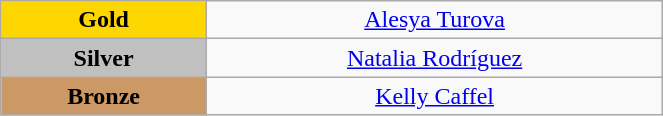<table class="wikitable" style="text-align:center; " width="35%">
<tr>
<td bgcolor="gold"><strong>Gold</strong></td>
<td><a href='#'>Alesya Turova</a><br>  <small><em></em></small></td>
</tr>
<tr>
<td bgcolor="silver"><strong>Silver</strong></td>
<td><a href='#'>Natalia Rodríguez</a><br>  <small><em></em></small></td>
</tr>
<tr>
<td bgcolor="CC9966"><strong>Bronze</strong></td>
<td><a href='#'>Kelly Caffel</a><br>  <small><em></em></small></td>
</tr>
</table>
